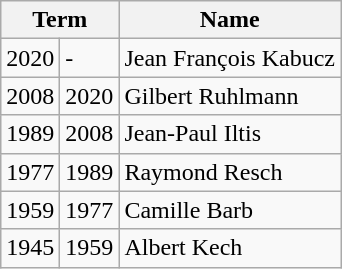<table class="wikitable">
<tr>
<th colspan=2>Term</th>
<th>Name</th>
</tr>
<tr>
<td>2020</td>
<td>-</td>
<td>Jean François Kabucz</td>
</tr>
<tr>
<td>2008</td>
<td>2020</td>
<td>Gilbert Ruhlmann</td>
</tr>
<tr>
<td>1989</td>
<td>2008</td>
<td>Jean-Paul Iltis</td>
</tr>
<tr>
<td>1977</td>
<td>1989</td>
<td>Raymond Resch</td>
</tr>
<tr>
<td>1959</td>
<td>1977</td>
<td>Camille Barb</td>
</tr>
<tr>
<td>1945</td>
<td>1959</td>
<td>Albert Kech</td>
</tr>
</table>
